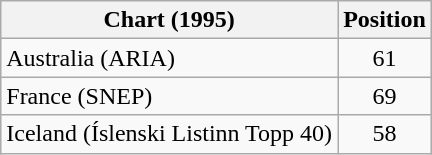<table class="wikitable sortable">
<tr>
<th>Chart (1995)</th>
<th>Position</th>
</tr>
<tr>
<td>Australia (ARIA)</td>
<td align="center">61</td>
</tr>
<tr>
<td>France (SNEP)</td>
<td align="center">69</td>
</tr>
<tr>
<td>Iceland (Íslenski Listinn Topp 40)</td>
<td align="center">58</td>
</tr>
</table>
